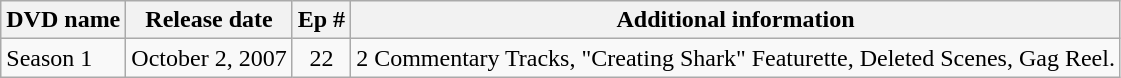<table class="wikitable">
<tr>
<th>DVD name</th>
<th>Release date</th>
<th>Ep #</th>
<th>Additional information</th>
</tr>
<tr>
<td>Season 1</td>
<td>October 2, 2007</td>
<td align="center">22</td>
<td>2 Commentary Tracks, "Creating Shark" Featurette, Deleted Scenes, Gag Reel.</td>
</tr>
</table>
